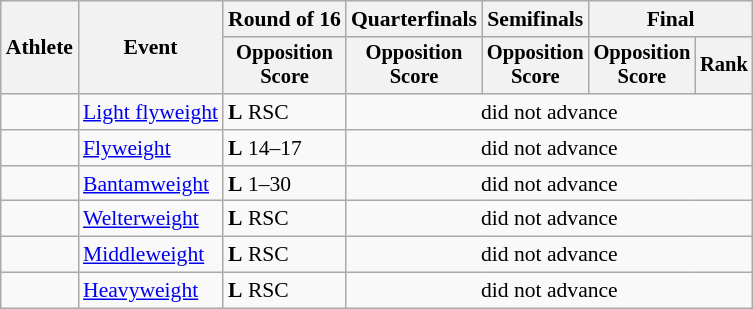<table class="wikitable" style="font-size:90%">
<tr>
<th rowspan="2">Athlete</th>
<th rowspan="2">Event</th>
<th>Round of 16</th>
<th>Quarterfinals</th>
<th>Semifinals</th>
<th colspan="2">Final</th>
</tr>
<tr style="font-size:95%">
<th>Opposition<br>Score</th>
<th>Opposition<br>Score</th>
<th>Opposition<br>Score</th>
<th>Opposition<br>Score</th>
<th>Rank</th>
</tr>
<tr align=center>
<td align=left></td>
<td align="left"><a href='#'>Light flyweight</a></td>
<td align=left> <strong>L</strong> RSC</td>
<td colspan=4>did not advance</td>
</tr>
<tr align=center>
<td align=left></td>
<td align="left"><a href='#'>Flyweight</a></td>
<td align=left> <strong>L</strong> 14–17</td>
<td colspan=4>did not advance</td>
</tr>
<tr align=center>
<td align=left></td>
<td align="left"><a href='#'>Bantamweight</a></td>
<td align=left> <strong>L</strong> 1–30</td>
<td colspan=4>did not advance</td>
</tr>
<tr align=center>
<td align=left></td>
<td align="left"><a href='#'>Welterweight</a></td>
<td align=left> <strong>L</strong> RSC</td>
<td colspan=4>did not advance</td>
</tr>
<tr align=center>
<td align=left></td>
<td align="left"><a href='#'>Middleweight</a></td>
<td align=left> <strong>L</strong> RSC</td>
<td colspan=4>did not advance</td>
</tr>
<tr align=center>
<td align=left></td>
<td align="left"><a href='#'>Heavyweight</a></td>
<td align=left> <strong>L</strong> RSC</td>
<td colspan=4>did not advance</td>
</tr>
</table>
